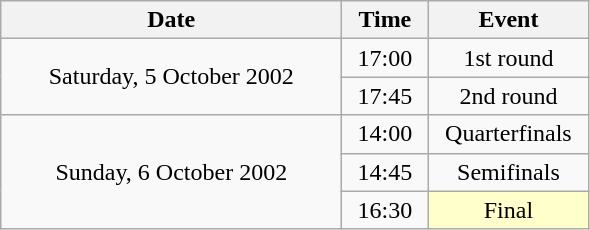<table class = "wikitable" style="text-align:center;">
<tr>
<th width=220>Date</th>
<th width=50>Time</th>
<th width=100>Event</th>
</tr>
<tr>
<td rowspan=2>Saturday, 5 October 2002</td>
<td>17:00</td>
<td>1st round</td>
</tr>
<tr>
<td>17:45</td>
<td>2nd round</td>
</tr>
<tr>
<td rowspan=3>Sunday, 6 October 2002</td>
<td>14:00</td>
<td>Quarterfinals</td>
</tr>
<tr>
<td>14:45</td>
<td>Semifinals</td>
</tr>
<tr>
<td>16:30</td>
<td bgcolor=ffffcc>Final</td>
</tr>
</table>
